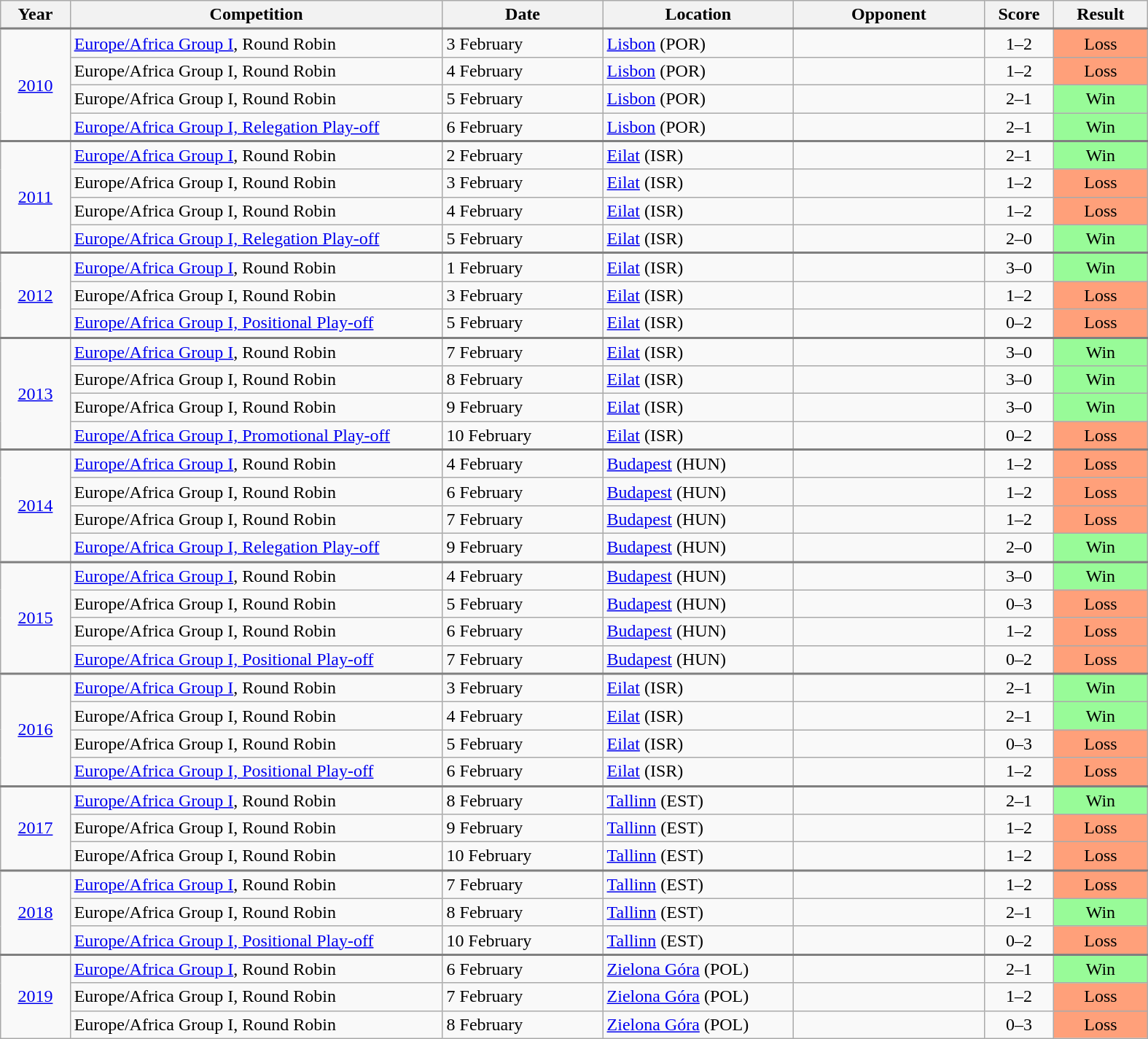<table class="wikitable collapsible collapsed" width="1050">
<tr>
<th width="50">Year</th>
<th width="300">Competition</th>
<th width="125">Date</th>
<th width="150">Location</th>
<th width="150">Opponent</th>
<th width="50">Score</th>
<th width="70">Result</th>
</tr>
<tr style="border-top:2px solid gray;">
<td align="center" rowspan="4"><a href='#'>2010</a></td>
<td><a href='#'>Europe/Africa Group I</a>, Round Robin</td>
<td>3 February</td>
<td><a href='#'>Lisbon</a> (POR)</td>
<td></td>
<td align="center">1–2</td>
<td align="center" bgcolor="#FFA07A">Loss</td>
</tr>
<tr>
<td>Europe/Africa Group I, Round Robin</td>
<td>4 February</td>
<td><a href='#'>Lisbon</a> (POR)</td>
<td></td>
<td align="center">1–2</td>
<td align="center" bgcolor="#FFA07A">Loss</td>
</tr>
<tr>
<td>Europe/Africa Group I, Round Robin</td>
<td>5 February</td>
<td><a href='#'>Lisbon</a> (POR)</td>
<td></td>
<td align="center">2–1</td>
<td align="center" bgcolor="#98FB98">Win</td>
</tr>
<tr>
<td><a href='#'>Europe/Africa Group I, Relegation Play-off</a></td>
<td>6 February</td>
<td><a href='#'>Lisbon</a> (POR)</td>
<td></td>
<td align="center">2–1</td>
<td align="center" bgcolor="#98FB98">Win</td>
</tr>
<tr style="border-top:2px solid gray;">
<td align="center" rowspan="4"><a href='#'>2011</a></td>
<td><a href='#'>Europe/Africa Group I</a>, Round Robin</td>
<td>2 February</td>
<td><a href='#'>Eilat</a> (ISR)</td>
<td></td>
<td align="center">2–1</td>
<td align="center" bgcolor="#98FB98">Win</td>
</tr>
<tr>
<td>Europe/Africa Group I, Round Robin</td>
<td>3 February</td>
<td><a href='#'>Eilat</a> (ISR)</td>
<td></td>
<td align="center">1–2</td>
<td align="center" bgcolor="#FFA07A">Loss</td>
</tr>
<tr>
<td>Europe/Africa Group I, Round Robin</td>
<td>4 February</td>
<td><a href='#'>Eilat</a> (ISR)</td>
<td></td>
<td align="center">1–2</td>
<td align="center" bgcolor="#FFA07A">Loss</td>
</tr>
<tr>
<td><a href='#'>Europe/Africa Group I, Relegation Play-off</a></td>
<td>5 February</td>
<td><a href='#'>Eilat</a> (ISR)</td>
<td></td>
<td align="center">2–0</td>
<td align="center" bgcolor="#98FB98">Win</td>
</tr>
<tr style="border-top:2px solid gray;">
<td align="center" rowspan="3"><a href='#'>2012</a></td>
<td><a href='#'>Europe/Africa Group I</a>, Round Robin</td>
<td>1 February</td>
<td><a href='#'>Eilat</a> (ISR)</td>
<td></td>
<td align="center">3–0</td>
<td align="center" bgcolor="#98FB98">Win</td>
</tr>
<tr>
<td>Europe/Africa Group I, Round Robin</td>
<td>3 February</td>
<td><a href='#'>Eilat</a> (ISR)</td>
<td></td>
<td align="center">1–2</td>
<td align="center" bgcolor="#FFA07A">Loss</td>
</tr>
<tr>
<td><a href='#'>Europe/Africa Group I, Positional Play-off</a></td>
<td>5 February</td>
<td><a href='#'>Eilat</a> (ISR)</td>
<td></td>
<td align="center">0–2</td>
<td align="center" bgcolor="#FFA07A">Loss</td>
</tr>
<tr style="border-top:2px solid gray;">
<td align="center" rowspan="4"><a href='#'>2013</a></td>
<td><a href='#'>Europe/Africa Group I</a>, Round Robin</td>
<td>7 February</td>
<td><a href='#'>Eilat</a> (ISR)</td>
<td></td>
<td align="center">3–0</td>
<td align="center" bgcolor="#98FB98">Win</td>
</tr>
<tr>
<td>Europe/Africa Group I, Round Robin</td>
<td>8 February</td>
<td><a href='#'>Eilat</a> (ISR)</td>
<td></td>
<td align="center">3–0</td>
<td align="center" bgcolor="#98FB98">Win</td>
</tr>
<tr>
<td>Europe/Africa Group I, Round Robin</td>
<td>9 February</td>
<td><a href='#'>Eilat</a> (ISR)</td>
<td></td>
<td align="center">3–0</td>
<td align="center" bgcolor="#98FB98">Win</td>
</tr>
<tr>
<td><a href='#'>Europe/Africa Group I, Promotional Play-off</a></td>
<td>10 February</td>
<td><a href='#'>Eilat</a> (ISR)</td>
<td></td>
<td align="center">0–2</td>
<td align="center" bgcolor="#FFA07A">Loss</td>
</tr>
<tr style="border-top:2px solid gray;">
<td align="center" rowspan="4"><a href='#'>2014</a></td>
<td><a href='#'>Europe/Africa Group I</a>, Round Robin</td>
<td>4 February</td>
<td><a href='#'>Budapest</a> (HUN)</td>
<td></td>
<td align="center">1–2</td>
<td align="center" bgcolor="#FFA07A">Loss</td>
</tr>
<tr>
<td>Europe/Africa Group I, Round Robin</td>
<td>6 February</td>
<td><a href='#'>Budapest</a> (HUN)</td>
<td></td>
<td align="center">1–2</td>
<td align="center" bgcolor="#FFA07A">Loss</td>
</tr>
<tr>
<td>Europe/Africa Group I, Round Robin</td>
<td>7 February</td>
<td><a href='#'>Budapest</a> (HUN)</td>
<td></td>
<td align="center">1–2</td>
<td align="center" bgcolor="#FFA07A">Loss</td>
</tr>
<tr>
<td><a href='#'>Europe/Africa Group I, Relegation Play-off</a></td>
<td>9 February</td>
<td><a href='#'>Budapest</a> (HUN)</td>
<td></td>
<td align="center">2–0</td>
<td align="center" bgcolor="#98FB98">Win</td>
</tr>
<tr style="border-top:2px solid gray;">
<td align="center" rowspan="4"><a href='#'>2015</a></td>
<td><a href='#'>Europe/Africa Group I</a>, Round Robin</td>
<td>4 February</td>
<td><a href='#'>Budapest</a> (HUN)</td>
<td></td>
<td align="center">3–0</td>
<td align="center" bgcolor="#98FB98">Win</td>
</tr>
<tr>
<td>Europe/Africa Group I, Round Robin</td>
<td>5 February</td>
<td><a href='#'>Budapest</a> (HUN)</td>
<td></td>
<td align="center">0–3</td>
<td align="center" bgcolor="#FFA07A">Loss</td>
</tr>
<tr>
<td>Europe/Africa Group I, Round Robin</td>
<td>6 February</td>
<td><a href='#'>Budapest</a> (HUN)</td>
<td></td>
<td align="center">1–2</td>
<td align="center" bgcolor="#FFA07A">Loss</td>
</tr>
<tr>
<td><a href='#'>Europe/Africa Group I, Positional Play-off</a></td>
<td>7 February</td>
<td><a href='#'>Budapest</a> (HUN)</td>
<td></td>
<td align="center">0–2</td>
<td align="center" bgcolor="#FFA07A">Loss</td>
</tr>
<tr style="border-top:2px solid gray;">
<td align="center" rowspan="4"><a href='#'>2016</a></td>
<td><a href='#'>Europe/Africa Group I</a>, Round Robin</td>
<td>3 February</td>
<td><a href='#'>Eilat</a> (ISR)</td>
<td></td>
<td align="center">2–1</td>
<td align="center" bgcolor="#98FB98">Win</td>
</tr>
<tr>
<td>Europe/Africa Group I, Round Robin</td>
<td>4 February</td>
<td><a href='#'>Eilat</a> (ISR)</td>
<td></td>
<td align="center">2–1</td>
<td align="center" bgcolor="#98FB98">Win</td>
</tr>
<tr>
<td>Europe/Africa Group I, Round Robin</td>
<td>5 February</td>
<td><a href='#'>Eilat</a> (ISR)</td>
<td></td>
<td align="center">0–3</td>
<td align="center" bgcolor="#FFA07A">Loss</td>
</tr>
<tr>
<td><a href='#'>Europe/Africa Group I, Positional Play-off</a></td>
<td>6 February</td>
<td><a href='#'>Eilat</a> (ISR)</td>
<td></td>
<td align="center">1–2</td>
<td align="center" bgcolor="#FFA07A">Loss</td>
</tr>
<tr style="border-top:2px solid gray;">
<td align="center" rowspan="3"><a href='#'>2017</a></td>
<td><a href='#'>Europe/Africa Group I</a>, Round Robin</td>
<td>8 February</td>
<td><a href='#'>Tallinn</a> (EST)</td>
<td></td>
<td align="center">2–1</td>
<td align="center" bgcolor="#98FB98">Win</td>
</tr>
<tr>
<td>Europe/Africa Group I, Round Robin</td>
<td>9 February</td>
<td><a href='#'>Tallinn</a> (EST)</td>
<td></td>
<td align="center">1–2</td>
<td align="center" bgcolor="#FFA07A">Loss</td>
</tr>
<tr>
<td>Europe/Africa Group I, Round Robin</td>
<td>10 February</td>
<td><a href='#'>Tallinn</a> (EST)</td>
<td></td>
<td align="center">1–2</td>
<td align="center" bgcolor="#FFA07A">Loss</td>
</tr>
<tr style="border-top:2px solid gray;">
<td align="center" rowspan="3"><a href='#'>2018</a></td>
<td><a href='#'>Europe/Africa Group I</a>, Round Robin</td>
<td>7 February</td>
<td><a href='#'>Tallinn</a> (EST)</td>
<td></td>
<td align="center">1–2</td>
<td align="center" bgcolor="#FFA07A">Loss</td>
</tr>
<tr>
<td>Europe/Africa Group I, Round Robin</td>
<td>8 February</td>
<td><a href='#'>Tallinn</a> (EST)</td>
<td></td>
<td align="center">2–1</td>
<td align="center" bgcolor="#98FB98">Win</td>
</tr>
<tr>
<td><a href='#'>Europe/Africa Group I, Positional Play-off</a></td>
<td>10 February</td>
<td><a href='#'>Tallinn</a> (EST)</td>
<td></td>
<td align="center">0–2</td>
<td align="center" bgcolor="#FFA07A">Loss</td>
</tr>
<tr style="border-top:2px solid gray;">
<td align="center" rowspan="3"><a href='#'>2019</a></td>
<td><a href='#'>Europe/Africa Group I</a>, Round Robin</td>
<td>6 February</td>
<td><a href='#'>Zielona Góra</a> (POL)</td>
<td></td>
<td align="center">2–1</td>
<td align="center" bgcolor="#98FB98">Win</td>
</tr>
<tr>
<td>Europe/Africa Group I, Round Robin</td>
<td>7 February</td>
<td><a href='#'>Zielona Góra</a> (POL)</td>
<td></td>
<td align="center">1–2</td>
<td align="center" bgcolor="#FFA07A">Loss</td>
</tr>
<tr>
<td>Europe/Africa Group I, Round Robin</td>
<td>8 February</td>
<td><a href='#'>Zielona Góra</a> (POL)</td>
<td></td>
<td align="center">0–3</td>
<td align="center" bgcolor="#FFA07A">Loss</td>
</tr>
</table>
